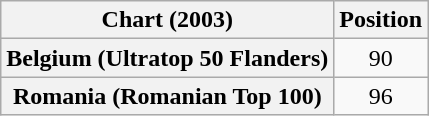<table class="wikitable sortable plainrowheaders" style="text-align:center">
<tr>
<th>Chart (2003)</th>
<th>Position</th>
</tr>
<tr>
<th scope="row">Belgium (Ultratop 50 Flanders)</th>
<td>90</td>
</tr>
<tr>
<th scope="row">Romania (Romanian Top 100)</th>
<td>96</td>
</tr>
</table>
